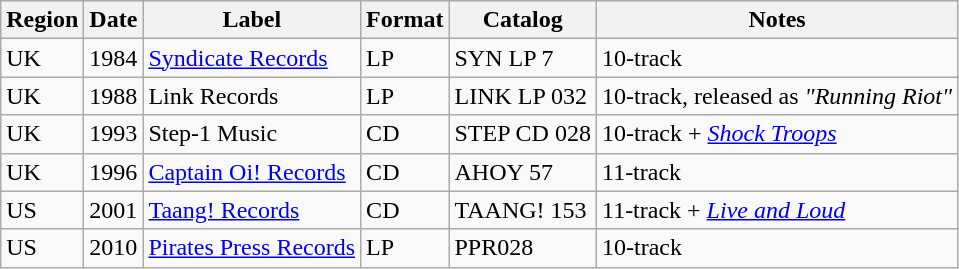<table class="wikitable">
<tr>
<th>Region</th>
<th>Date</th>
<th>Label</th>
<th>Format</th>
<th>Catalog</th>
<th>Notes</th>
</tr>
<tr>
<td>UK</td>
<td>1984</td>
<td><a href='#'>Syndicate Records</a></td>
<td>LP</td>
<td>SYN LP 7</td>
<td>10-track</td>
</tr>
<tr>
<td>UK</td>
<td>1988</td>
<td>Link Records</td>
<td>LP</td>
<td>LINK LP 032</td>
<td>10-track, released as <em>"Running Riot"</em></td>
</tr>
<tr>
<td>UK</td>
<td>1993</td>
<td>Step-1 Music</td>
<td>CD</td>
<td>STEP CD 028</td>
<td>10-track + <em><a href='#'>Shock Troops</a></em></td>
</tr>
<tr>
<td>UK</td>
<td>1996</td>
<td><a href='#'>Captain Oi! Records</a></td>
<td>CD</td>
<td>AHOY 57</td>
<td>11-track</td>
</tr>
<tr>
<td>US</td>
<td>2001</td>
<td><a href='#'>Taang! Records</a></td>
<td>CD</td>
<td>TAANG! 153</td>
<td>11-track + <em><a href='#'>Live and Loud</a></em></td>
</tr>
<tr>
<td>US</td>
<td>2010</td>
<td><a href='#'>Pirates Press Records</a></td>
<td>LP</td>
<td>PPR028</td>
<td>10-track</td>
</tr>
</table>
